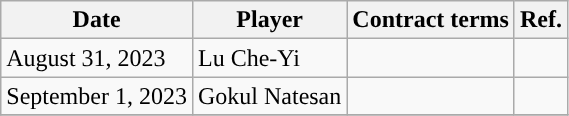<table class="wikitable">
<tr>
<th>Date</th>
<th>Player</th>
<th>Contract terms</th>
<th>Ref.</th>
</tr>
<tr>
<td>August 31, 2023</td>
<td>Lu Che-Yi</td>
<td></td>
<td></td>
</tr>
<tr>
<td>September 1, 2023</td>
<td>Gokul Natesan</td>
<td></td>
<td></td>
</tr>
<tr>
</tr>
</table>
